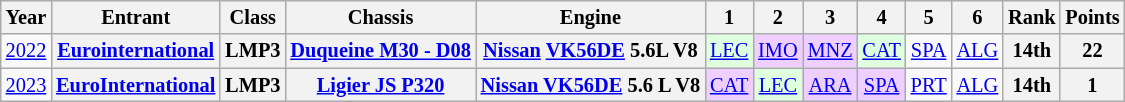<table class="wikitable" style="text-align:center; font-size:85%">
<tr>
<th>Year</th>
<th>Entrant</th>
<th>Class</th>
<th>Chassis</th>
<th>Engine</th>
<th>1</th>
<th>2</th>
<th>3</th>
<th>4</th>
<th>5</th>
<th>6</th>
<th>Rank</th>
<th>Points</th>
</tr>
<tr>
<td><a href='#'>2022</a></td>
<th nowrap><a href='#'>Eurointernational</a></th>
<th>LMP3</th>
<th nowrap><a href='#'>Duqueine M30 - D08</a></th>
<th nowrap><a href='#'>Nissan</a> <a href='#'>VK56DE</a> 5.6L V8</th>
<td style="background:#DFFFDF;"><a href='#'>LEC</a><br></td>
<td style="background:#EFCFFF;"><a href='#'>IMO</a><br></td>
<td style="background:#EFCFFF;"><a href='#'>MNZ</a><br></td>
<td style="background:#DFFFDF;"><a href='#'>CAT</a><br></td>
<td><a href='#'>SPA</a></td>
<td><a href='#'>ALG</a></td>
<th>14th</th>
<th>22</th>
</tr>
<tr>
<td><a href='#'>2023</a></td>
<th><a href='#'>EuroInternational</a></th>
<th>LMP3</th>
<th><a href='#'>Ligier JS P320</a></th>
<th><a href='#'>Nissan VK56DE</a> 5.6 L V8</th>
<td style="background:#EFCFFF;"><a href='#'>CAT</a><br></td>
<td style="background:#DFFFDF;"><a href='#'>LEC</a><br></td>
<td style="background:#EFCFFF;"><a href='#'>ARA</a><br></td>
<td style="background:#EFCFFF;"><a href='#'>SPA</a><br></td>
<td><a href='#'>PRT</a></td>
<td><a href='#'>ALG</a></td>
<th>14th</th>
<th>1</th>
</tr>
</table>
